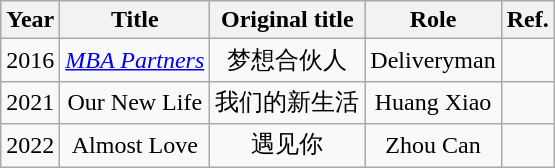<table class="wikitable" style="text-align:center;">
<tr>
<th>Year</th>
<th>Title</th>
<th>Original title</th>
<th>Role</th>
<th>Ref.</th>
</tr>
<tr>
<td>2016</td>
<td><em><a href='#'>MBA Partners</a></em></td>
<td>梦想合伙人</td>
<td>Deliveryman</td>
<td></td>
</tr>
<tr>
<td>2021</td>
<td>Our New Life</td>
<td>我们的新生活</td>
<td>Huang Xiao</td>
<td></td>
</tr>
<tr>
<td>2022</td>
<td>Almost Love</td>
<td>遇见你</td>
<td>Zhou Can</td>
<td></td>
</tr>
</table>
